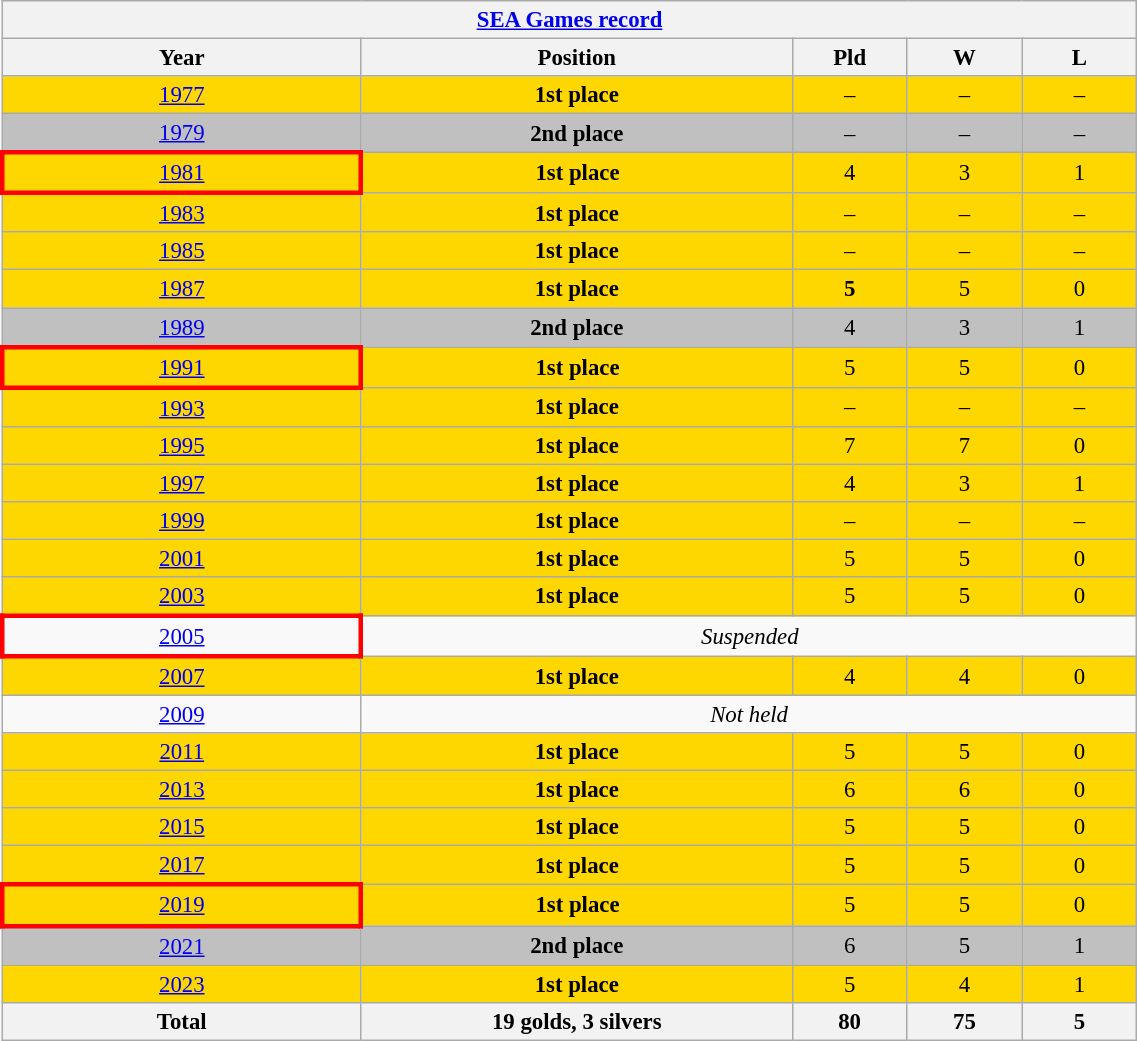<table class="wikitable collapsible autocollapse" style="text-align: center; font-size:95%;" width=60%>
<tr>
<th colspan=9><a href='#'>SEA Games record</a></th>
</tr>
<tr>
<th width=25%>Year</th>
<th width=30%>Position</th>
<th width=8%>Pld</th>
<th width=8%>W</th>
<th width=8%>L</th>
</tr>
<tr bgcolor=gold>
<td> <a href='#'>1977</a></td>
<td><strong>1st place</strong></td>
<td>–</td>
<td>–</td>
<td>–</td>
</tr>
<tr bgcolor=silver>
<td> <a href='#'>1979</a></td>
<td><strong>2nd place</strong></td>
<td>–</td>
<td>–</td>
<td>–</td>
</tr>
<tr bgcolor=gold>
<td style="border: 3px solid red"> <a href='#'>1981</a></td>
<td><strong>1st place</strong></td>
<td>4</td>
<td>3</td>
<td>1</td>
</tr>
<tr bgcolor=gold>
<td> <a href='#'>1983</a></td>
<td><strong>1st place</strong></td>
<td>–</td>
<td>–</td>
<td>–</td>
</tr>
<tr bgcolor=gold>
<td> <a href='#'>1985</a></td>
<td><strong>1st place</strong></td>
<td>–</td>
<td>–</td>
<td>–</td>
</tr>
<tr bgcolor=gold>
<td> <a href='#'>1987</a></td>
<td><strong>1st place</strong></td>
<td><strong>5</strong></td>
<td>5</td>
<td>0</td>
</tr>
<tr bgcolor=silver>
<td> <a href='#'>1989</a></td>
<td><strong>2nd place</strong></td>
<td>4</td>
<td>3</td>
<td>1</td>
</tr>
<tr bgcolor=gold>
<td style="border: 3px solid red"> <a href='#'>1991</a></td>
<td><strong>1st place</strong></td>
<td>5</td>
<td>5</td>
<td>0</td>
</tr>
<tr bgcolor=gold>
<td> <a href='#'>1993</a></td>
<td><strong>1st place</strong></td>
<td>–</td>
<td>–</td>
<td>–</td>
</tr>
<tr bgcolor=gold>
<td> <a href='#'>1995</a></td>
<td><strong>1st place</strong></td>
<td>7</td>
<td>7</td>
<td>0</td>
</tr>
<tr bgcolor=gold>
<td> <a href='#'>1997</a></td>
<td><strong>1st place</strong></td>
<td>4</td>
<td>3</td>
<td>1</td>
</tr>
<tr bgcolor=gold>
<td> <a href='#'>1999</a></td>
<td><strong>1st place</strong></td>
<td>–</td>
<td>–</td>
<td>–</td>
</tr>
<tr bgcolor=gold>
<td> <a href='#'>2001</a></td>
<td><strong>1st place</strong></td>
<td>5</td>
<td>5</td>
<td>0</td>
</tr>
<tr bgcolor=gold>
<td> <a href='#'>2003</a></td>
<td><strong>1st place</strong></td>
<td>5</td>
<td>5</td>
<td>0</td>
</tr>
<tr bgcolor=>
<td style="border: 3px solid red"> <a href='#'>2005</a></td>
<td colspan=4><em>Suspended</em></td>
</tr>
<tr bgcolor=gold>
<td> <a href='#'>2007</a></td>
<td><strong>1st place</strong></td>
<td>4</td>
<td>4</td>
<td>0</td>
</tr>
<tr bgcolor=>
<td> <a href='#'>2009</a></td>
<td colspan=4><em>Not held</em></td>
</tr>
<tr bgcolor=gold>
<td> <a href='#'>2011</a></td>
<td><strong>1st place</strong></td>
<td>5</td>
<td>5</td>
<td>0</td>
</tr>
<tr bgcolor=gold>
<td> <a href='#'>2013</a></td>
<td><strong>1st place</strong></td>
<td>6</td>
<td>6</td>
<td>0</td>
</tr>
<tr bgcolor=gold>
<td> <a href='#'>2015</a></td>
<td><strong>1st place</strong></td>
<td>5</td>
<td>5</td>
<td>0</td>
</tr>
<tr bgcolor=gold>
<td> <a href='#'>2017</a></td>
<td><strong>1st place</strong></td>
<td>5</td>
<td>5</td>
<td>0</td>
</tr>
<tr bgcolor=gold>
<td style="border: 3px solid red"> <a href='#'>2019</a></td>
<td><strong>1st place</strong></td>
<td>5</td>
<td>5</td>
<td>0</td>
</tr>
<tr bgcolor=silver>
<td> <a href='#'>2021</a></td>
<td><strong>2nd place</strong></td>
<td>6</td>
<td>5</td>
<td>1</td>
</tr>
<tr bgcolor=gold>
<td> <a href='#'>2023</a></td>
<td><strong>1st place</strong></td>
<td>5</td>
<td>4</td>
<td>1</td>
</tr>
<tr>
<th>Total</th>
<th>19 golds, 3 silvers</th>
<th>80</th>
<th>75</th>
<th>5</th>
</tr>
</table>
